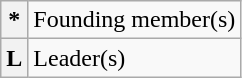<table class="wikitable">
<tr>
<th>*</th>
<td>Founding member(s)</td>
</tr>
<tr>
<th><strong>L</strong></th>
<td>Leader(s)</td>
</tr>
</table>
